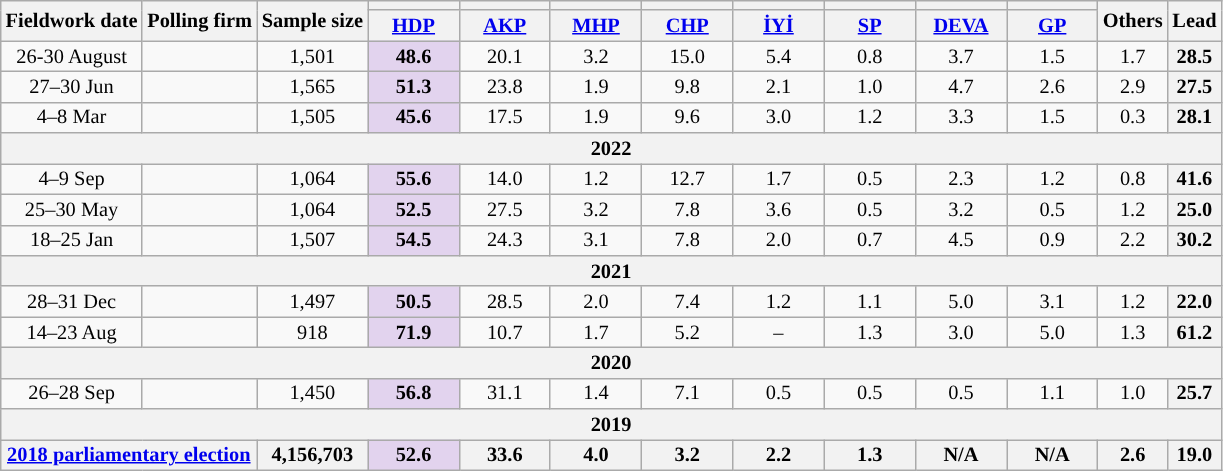<table class="wikitable mw-datatable mw-collapsible" style="text-align:center; font-size:85%; line-height:14px;">
<tr>
<th rowspan="2">Fieldwork date</th>
<th rowspan="2">Polling firm</th>
<th rowspan="2">Sample size</th>
<th style="background:"></th>
<th style="background:"></th>
<th style="background:"></th>
<th style="background:"></th>
<th style="background:"></th>
<th style="background:"></th>
<th style="background:"></th>
<th style="background:"></th>
<th rowspan="2">Others</th>
<th rowspan="2">Lead</th>
</tr>
<tr>
<th style="width:4em;"><a href='#'>HDP</a></th>
<th style="width:4em;"><a href='#'>AKP</a></th>
<th style="width:4em;"><a href='#'>MHP</a></th>
<th style="width:4em;"><a href='#'>CHP</a></th>
<th style="width:4em;"><a href='#'>İYİ</a></th>
<th style="width:4em;"><a href='#'>SP</a></th>
<th style="width:4em;"><a href='#'>DEVA</a></th>
<th style="width:4em;"><a href='#'>GP</a></th>
</tr>
<tr>
<td>26-30 August</td>
<td></td>
<td>1,501</td>
<td style="background:#E2D3EE"><strong>48.6</strong></td>
<td>20.1</td>
<td>3.2</td>
<td>15.0</td>
<td>5.4</td>
<td>0.8</td>
<td>3.7</td>
<td>1.5</td>
<td>1.7</td>
<th style="background:">28.5</th>
</tr>
<tr>
<td>27–30 Jun</td>
<td></td>
<td>1,565</td>
<td style="background:#E2D3EE"><strong>51.3</strong></td>
<td>23.8</td>
<td>1.9</td>
<td>9.8</td>
<td>2.1</td>
<td>1.0</td>
<td>4.7</td>
<td>2.6</td>
<td>2.9</td>
<th style="background:">27.5</th>
</tr>
<tr>
<td>4–8 Mar</td>
<td></td>
<td>1,505</td>
<td style="background:#E2D3EE"><strong>45.6</strong></td>
<td>17.5</td>
<td>1.9</td>
<td>9.6</td>
<td>3.0</td>
<td>1.2</td>
<td>3.3</td>
<td>1.5</td>
<td>0.3</td>
<th style="background:">28.1</th>
</tr>
<tr>
<th colspan="13">2022</th>
</tr>
<tr>
<td>4–9 Sep</td>
<td></td>
<td>1,064</td>
<td style="background:#E2D3EE"><strong>55.6</strong></td>
<td>14.0</td>
<td>1.2</td>
<td>12.7</td>
<td>1.7</td>
<td>0.5</td>
<td>2.3</td>
<td>1.2</td>
<td>0.8</td>
<th style="background:">41.6</th>
</tr>
<tr>
<td>25–30 May</td>
<td></td>
<td>1,064</td>
<td style="background:#E2D3EE"><strong>52.5</strong></td>
<td>27.5</td>
<td>3.2</td>
<td>7.8</td>
<td>3.6</td>
<td>0.5</td>
<td>3.2</td>
<td>0.5</td>
<td>1.2</td>
<th style="background:">25.0</th>
</tr>
<tr>
<td>18–25 Jan</td>
<td></td>
<td>1,507</td>
<td style="background:#E2D3EE"><strong>54.5</strong></td>
<td>24.3</td>
<td>3.1</td>
<td>7.8</td>
<td>2.0</td>
<td>0.7</td>
<td>4.5</td>
<td>0.9</td>
<td>2.2</td>
<th style="background:">30.2</th>
</tr>
<tr>
<th colspan="13">2021</th>
</tr>
<tr>
<td>28–31 Dec</td>
<td></td>
<td>1,497</td>
<td style="background:#E2D3EE"><strong>50.5</strong></td>
<td>28.5</td>
<td>2.0</td>
<td>7.4</td>
<td>1.2</td>
<td>1.1</td>
<td>5.0</td>
<td>3.1</td>
<td>1.2</td>
<th style="background:"><strong>22.0</strong></th>
</tr>
<tr>
<td>14–23 Aug</td>
<td></td>
<td>918</td>
<td style="background:#E2D3EE"><strong>71.9</strong></td>
<td>10.7</td>
<td>1.7</td>
<td>5.2</td>
<td>–</td>
<td>1.3</td>
<td>3.0</td>
<td>5.0</td>
<td>1.3</td>
<th style="background:">61.2</th>
</tr>
<tr>
<th colspan="13">2020</th>
</tr>
<tr>
<td>26–28 Sep</td>
<td></td>
<td>1,450</td>
<td style="background:#E2D3EE"><strong>56.8</strong></td>
<td>31.1</td>
<td>1.4</td>
<td>7.1</td>
<td>0.5</td>
<td>0.5</td>
<td>0.5</td>
<td>1.1</td>
<td>1.0</td>
<th style="background:">25.7</th>
</tr>
<tr>
<th colspan="13">2019</th>
</tr>
<tr>
<th colspan="2" data-sort-value="2018-06-24"><a href='#'>2018 parliamentary election</a></th>
<th>4,156,703</th>
<th style="background:#E2D3EE">52.6</th>
<th>33.6</th>
<th>4.0</th>
<th>3.2</th>
<th>2.2</th>
<th>1.3</th>
<th>N/A</th>
<th>N/A</th>
<th>2.6</th>
<th style="background:">19.0</th>
</tr>
</table>
